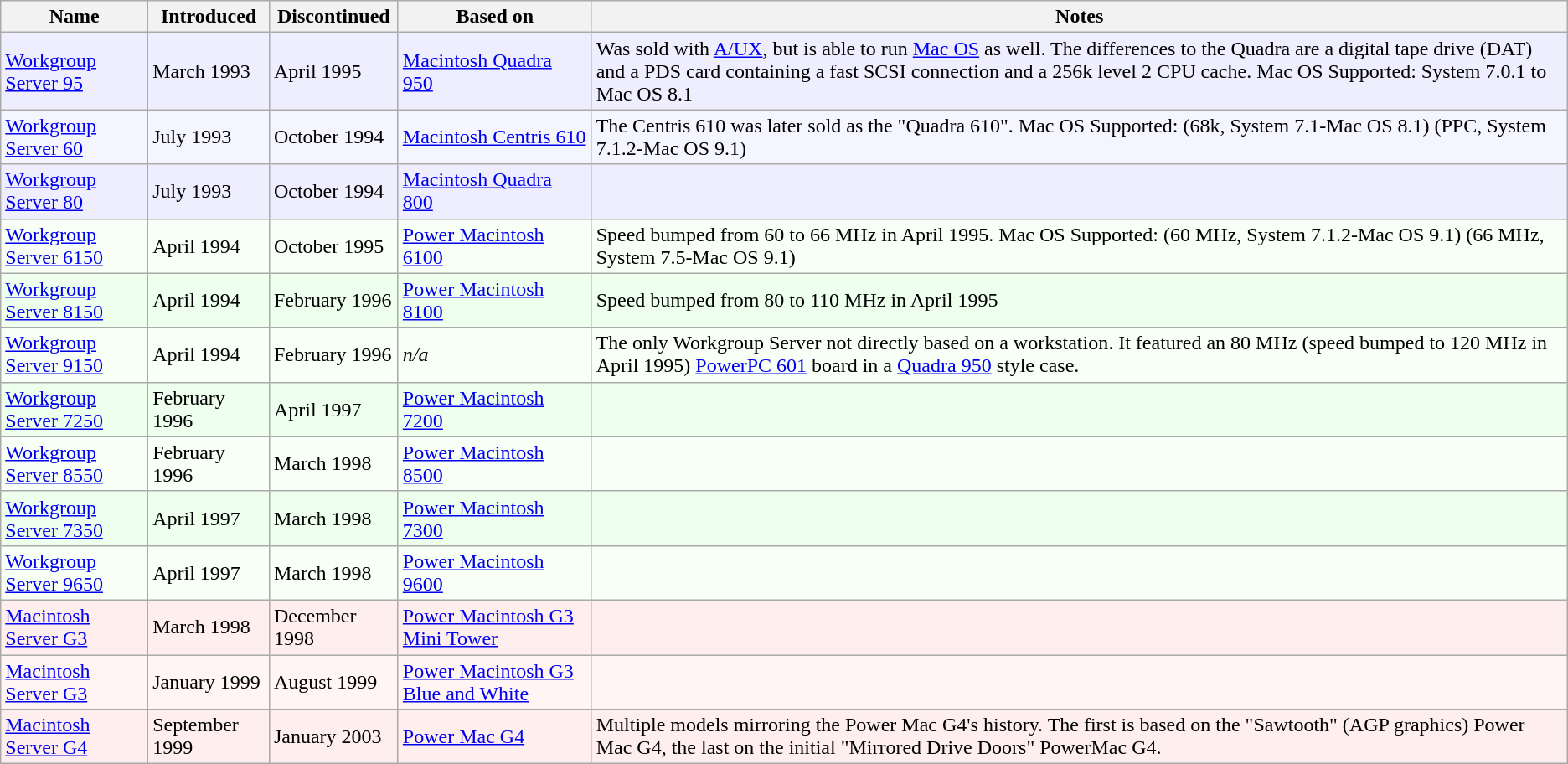<table class="wikitable">
<tr>
<th scope="col">Name</th>
<th scope="col">Introduced</th>
<th scope="col">Discontinued</th>
<th scope="col">Based on</th>
<th scope="col">Notes</th>
</tr>
<tr style="background-color:#EEEEFF">
<td><a href='#'>Workgroup Server 95</a></td>
<td>March 1993</td>
<td>April 1995</td>
<td><a href='#'>Macintosh Quadra 950</a></td>
<td>Was sold with <a href='#'>A/UX</a>, but is able to run <a href='#'>Mac OS</a> as well. The differences to the Quadra are a digital tape drive (DAT) and a PDS card containing a fast SCSI connection and a 256k level 2 CPU cache. Mac OS Supported: System 7.0.1 to Mac OS 8.1</td>
</tr>
<tr style="background-color:#F5F5FF">
<td><a href='#'>Workgroup Server 60</a></td>
<td>July 1993</td>
<td>October 1994</td>
<td><a href='#'>Macintosh Centris 610</a></td>
<td>The Centris 610 was later sold as the "Quadra 610". Mac OS Supported: (68k, System 7.1-Mac OS 8.1) (PPC, System 7.1.2-Mac OS 9.1)</td>
</tr>
<tr style="background-color:#EEEEFF">
<td><a href='#'>Workgroup Server 80</a></td>
<td>July 1993</td>
<td>October 1994</td>
<td><a href='#'>Macintosh Quadra 800</a></td>
<td></td>
</tr>
<tr style="background-color:#F7FFF7">
<td><a href='#'>Workgroup Server 6150</a></td>
<td>April 1994</td>
<td>October 1995</td>
<td><a href='#'>Power Macintosh 6100</a></td>
<td>Speed bumped from 60 to 66 MHz in April 1995. Mac OS Supported: (60 MHz, System 7.1.2-Mac OS 9.1) (66 MHz, System 7.5-Mac OS 9.1)</td>
</tr>
<tr style="background-color:#EEFFEE">
<td><a href='#'>Workgroup Server 8150</a></td>
<td>April 1994</td>
<td>February 1996</td>
<td><a href='#'>Power Macintosh 8100</a></td>
<td>Speed bumped from 80 to 110 MHz in April 1995</td>
</tr>
<tr style="background-color:#F7FFF7">
<td><a href='#'>Workgroup Server 9150</a></td>
<td>April 1994</td>
<td>February 1996</td>
<td><em>n/a</em></td>
<td>The only Workgroup Server not directly based on a workstation. It featured an 80 MHz (speed bumped to 120 MHz in April 1995) <a href='#'>PowerPC 601</a> board in a <a href='#'>Quadra 950</a> style case.</td>
</tr>
<tr style="background-color:#EEFFEE">
<td><a href='#'>Workgroup Server 7250</a></td>
<td>February 1996</td>
<td>April 1997</td>
<td><a href='#'>Power Macintosh 7200</a></td>
<td></td>
</tr>
<tr style="background-color:#F7FFF7">
<td><a href='#'>Workgroup Server 8550</a></td>
<td>February 1996</td>
<td>March 1998</td>
<td><a href='#'>Power Macintosh 8500</a></td>
<td></td>
</tr>
<tr style="background-color:#EEFFEE">
<td><a href='#'>Workgroup Server 7350</a></td>
<td>April 1997</td>
<td>March 1998</td>
<td><a href='#'>Power Macintosh 7300</a></td>
<td></td>
</tr>
<tr style="background-color:#F7FFF7">
<td><a href='#'>Workgroup Server 9650</a></td>
<td>April 1997</td>
<td>March 1998</td>
<td><a href='#'>Power Macintosh 9600</a></td>
<td></td>
</tr>
<tr style="background-color:#FFEEEE">
<td><a href='#'>Macintosh Server G3</a></td>
<td>March 1998</td>
<td>December 1998</td>
<td><a href='#'>Power Macintosh G3 Mini Tower</a></td>
<td></td>
</tr>
<tr style="background-color:#FFF5F5">
<td><a href='#'>Macintosh Server G3</a></td>
<td>January 1999</td>
<td>August 1999</td>
<td><a href='#'>Power Macintosh G3 Blue and White</a></td>
<td></td>
</tr>
<tr style="background-color:#FFEEEE">
<td><a href='#'>Macintosh Server G4</a></td>
<td>September 1999</td>
<td>January 2003</td>
<td><a href='#'>Power Mac G4</a></td>
<td>Multiple models mirroring the Power Mac G4's history. The first is based on the "Sawtooth" (AGP graphics) Power Mac G4, the last on the initial "Mirrored Drive Doors" PowerMac G4.</td>
</tr>
</table>
